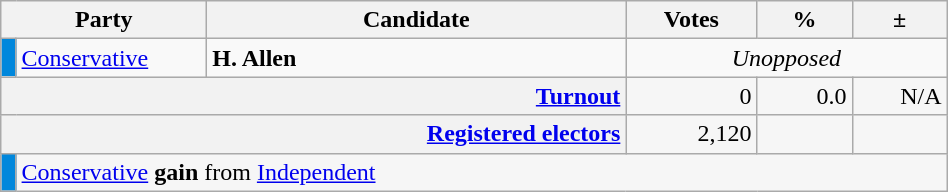<table class=wikitable>
<tr>
<th scope="col" colspan="2" style="width: 130px">Party</th>
<th scope="col" style="width: 17em">Candidate</th>
<th scope="col" style="width: 5em">Votes</th>
<th scope="col" style="width: 3.5em">%</th>
<th scope="col" style="width: 3.5em">±</th>
</tr>
<tr>
<td style="background:#0087DC;"></td>
<td><a href='#'>Conservative</a></td>
<td><strong>H. Allen</strong></td>
<td style="text-align: center; "colspan="3"><em>Unopposed</em></td>
</tr>
<tr style="background-color:#F6F6F6">
<th colspan="3" style="text-align: right; margin-right: 0.5em"><a href='#'>Turnout</a></th>
<td style="text-align: right; margin-right: 0.5em">0</td>
<td style="text-align: right; margin-right: 0.5em">0.0</td>
<td style="text-align: right; margin-right: 0.5em">N/A</td>
</tr>
<tr style="background-color:#F6F6F6;">
<th colspan="3" style="text-align:right;"><a href='#'>Registered electors</a></th>
<td style="text-align:right; margin-right:0.5em">2,120</td>
<td></td>
<td></td>
</tr>
<tr style="background-color:#F6F6F6">
<td style="background:#0087DC;"></td>
<td colspan="5"><a href='#'>Conservative</a> <strong>gain</strong> from <a href='#'>Independent</a></td>
</tr>
</table>
